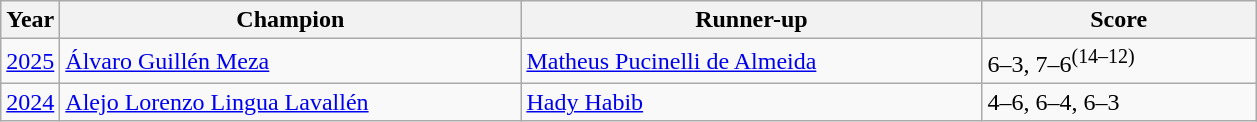<table class="wikitable" style="font-size:100%">
<tr>
<th>Year</th>
<th width="300">Champion</th>
<th width="300">Runner-up</th>
<th width="175">Score</th>
</tr>
<tr>
<td><a href='#'>2025</a></td>
<td> <a href='#'>Álvaro Guillén Meza</a></td>
<td> <a href='#'>Matheus Pucinelli de Almeida</a></td>
<td>6–3, 7–6<sup>(14–12)</sup></td>
</tr>
<tr>
<td><a href='#'>2024</a></td>
<td> <a href='#'>Alejo Lorenzo Lingua Lavallén</a></td>
<td> <a href='#'>Hady Habib</a></td>
<td>4–6, 6–4, 6–3</td>
</tr>
</table>
